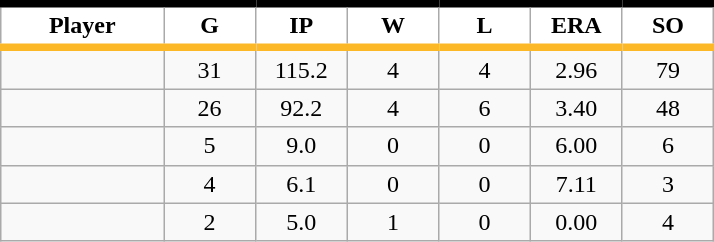<table class="wikitable sortable">
<tr>
<th style="background:#FFFFFF; border-top:#000000 5px solid; border-bottom:#FDB827 5px solid;" width="16%">Player</th>
<th style="background:#FFFFFF; border-top:#000000 5px solid; border-bottom:#FDB827 5px solid;" width="9%">G</th>
<th style="background:#FFFFFF; border-top:#000000 5px solid; border-bottom:#FDB827 5px solid;" width="9%">IP</th>
<th style="background:#FFFFFF; border-top:#000000 5px solid; border-bottom:#FDB827 5px solid;" width="9%">W</th>
<th style="background:#FFFFFF; border-top:#000000 5px solid; border-bottom:#FDB827 5px solid;" width="9%">L</th>
<th style="background:#FFFFFF; border-top:#000000 5px solid; border-bottom:#FDB827 5px solid;" width="9%">ERA</th>
<th style="background:#FFFFFF; border-top:#000000 5px solid; border-bottom:#FDB827 5px solid;" width="9%">SO</th>
</tr>
<tr align="center">
<td></td>
<td>31</td>
<td>115.2</td>
<td>4</td>
<td>4</td>
<td>2.96</td>
<td>79</td>
</tr>
<tr align="center">
<td></td>
<td>26</td>
<td>92.2</td>
<td>4</td>
<td>6</td>
<td>3.40</td>
<td>48</td>
</tr>
<tr align="center">
<td></td>
<td>5</td>
<td>9.0</td>
<td>0</td>
<td>0</td>
<td>6.00</td>
<td>6</td>
</tr>
<tr align="center">
<td></td>
<td>4</td>
<td>6.1</td>
<td>0</td>
<td>0</td>
<td>7.11</td>
<td>3</td>
</tr>
<tr align="center">
<td></td>
<td>2</td>
<td>5.0</td>
<td>1</td>
<td>0</td>
<td>0.00</td>
<td>4</td>
</tr>
</table>
